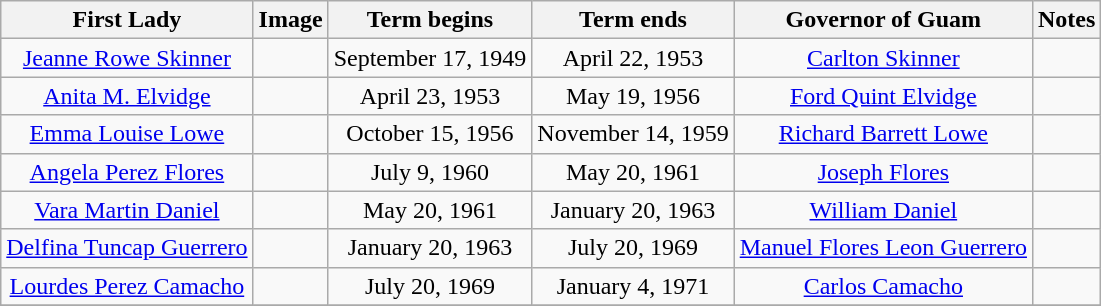<table class="wikitable" style="text-align:center">
<tr>
<th>First Lady</th>
<th>Image</th>
<th>Term begins</th>
<th>Term ends</th>
<th>Governor of Guam</th>
<th>Notes</th>
</tr>
<tr>
<td><a href='#'>Jeanne Rowe Skinner</a></td>
<td></td>
<td>September 17, 1949</td>
<td>April 22, 1953</td>
<td><a href='#'>Carlton Skinner</a></td>
<td></td>
</tr>
<tr>
<td><a href='#'>Anita M. Elvidge</a></td>
<td></td>
<td>April 23, 1953</td>
<td>May 19, 1956</td>
<td><a href='#'>Ford Quint Elvidge</a></td>
<td></td>
</tr>
<tr>
<td><a href='#'>Emma Louise Lowe</a></td>
<td></td>
<td>October 15, 1956</td>
<td>November 14, 1959</td>
<td><a href='#'>Richard Barrett Lowe</a></td>
<td></td>
</tr>
<tr>
<td><a href='#'>Angela Perez Flores</a></td>
<td></td>
<td>July 9, 1960</td>
<td>May 20, 1961</td>
<td><a href='#'>Joseph Flores</a></td>
<td></td>
</tr>
<tr>
<td><a href='#'>Vara Martin Daniel</a></td>
<td></td>
<td>May 20, 1961</td>
<td>January 20, 1963</td>
<td><a href='#'>William Daniel</a></td>
<td></td>
</tr>
<tr>
<td><a href='#'>Delfina Tuncap Guerrero</a></td>
<td></td>
<td>January 20, 1963</td>
<td>July 20, 1969</td>
<td><a href='#'>Manuel Flores Leon Guerrero</a></td>
<td></td>
</tr>
<tr>
<td><a href='#'>Lourdes Perez Camacho</a></td>
<td></td>
<td>July 20, 1969</td>
<td>January 4, 1971</td>
<td><a href='#'>Carlos Camacho</a></td>
<td></td>
</tr>
<tr>
</tr>
</table>
